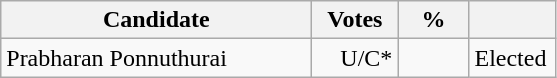<table class="wikitable" border="1" style="text-align:right;">
<tr>
<th align=left width="200">Candidate</th>
<th align=left width="50">Votes</th>
<th align=left width="40">%</th>
<th align=left width="50"></th>
</tr>
<tr>
<td align=left>Prabharan Ponnuthurai</td>
<td>U/C*</td>
<td></td>
<td align=left>Elected</td>
</tr>
</table>
